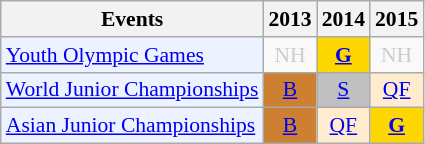<table class="wikitable" style="font-size: 90%; text-align:center">
<tr>
<th>Events</th>
<th>2013</th>
<th>2014</th>
<th>2015</th>
</tr>
<tr>
<td bgcolor="#ECF2FF"; align="left"><a href='#'>Youth Olympic Games</a></td>
<td style=color:#ccc>NH</td>
<td bgcolor=gold><strong><a href='#'>G</a></strong></td>
<td style=color:#ccc>NH</td>
</tr>
<tr>
<td bgcolor="#ECF2FF"; align="left"><a href='#'>World Junior Championships</a></td>
<td bgcolor=CD7F32><a href='#'>B</a></td>
<td bgcolor=silver><a href='#'>S</a></td>
<td bgcolor=FFEBCD><a href='#'>QF</a></td>
</tr>
<tr>
<td bgcolor="#ECF2FF"; align="left"><a href='#'>Asian Junior Championships</a></td>
<td bgcolor=CD7F32><a href='#'>B</a></td>
<td bgcolor=FFEBCD><a href='#'>QF</a></td>
<td bgcolor=gold><strong><a href='#'>G</a></strong></td>
</tr>
</table>
